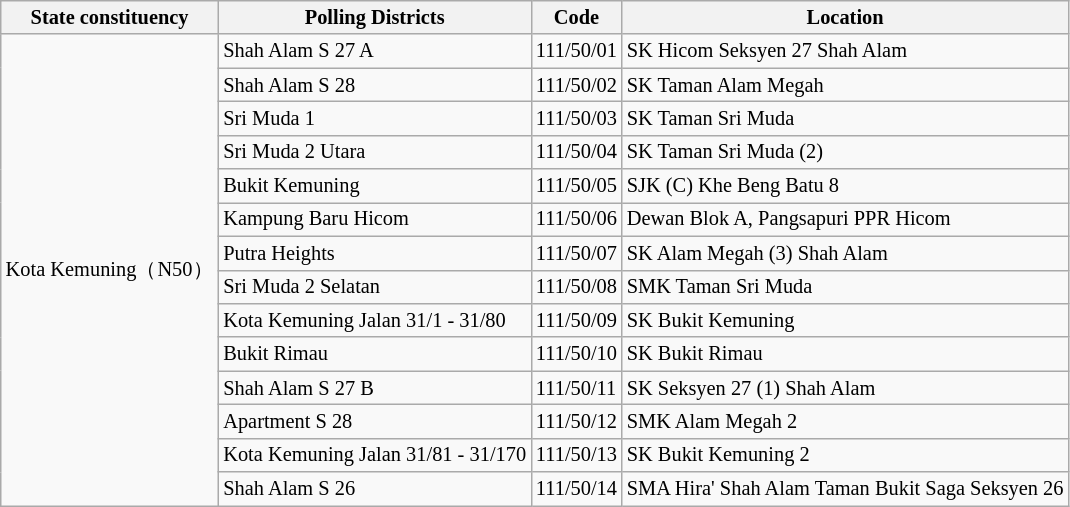<table class="wikitable sortable mw-collapsible" style="white-space:nowrap;font-size:85%">
<tr>
<th>State constituency</th>
<th>Polling Districts</th>
<th>Code</th>
<th>Location</th>
</tr>
<tr>
<td rowspan="14">Kota Kemuning（N50）</td>
<td>Shah Alam S 27 A</td>
<td>111/50/01</td>
<td>SK Hicom Seksyen 27 Shah Alam</td>
</tr>
<tr>
<td>Shah Alam S 28</td>
<td>111/50/02</td>
<td>SK Taman Alam Megah</td>
</tr>
<tr>
<td>Sri Muda 1</td>
<td>111/50/03</td>
<td>SK Taman Sri Muda</td>
</tr>
<tr>
<td>Sri Muda 2 Utara</td>
<td>111/50/04</td>
<td>SK Taman Sri Muda (2)</td>
</tr>
<tr>
<td>Bukit Kemuning</td>
<td>111/50/05</td>
<td>SJK (C) Khe Beng Batu 8</td>
</tr>
<tr>
<td>Kampung Baru Hicom</td>
<td>111/50/06</td>
<td>Dewan Blok A, Pangsapuri PPR Hicom</td>
</tr>
<tr>
<td>Putra Heights</td>
<td>111/50/07</td>
<td>SK Alam Megah (3) Shah Alam</td>
</tr>
<tr>
<td>Sri Muda 2 Selatan</td>
<td>111/50/08</td>
<td>SMK Taman Sri Muda</td>
</tr>
<tr>
<td>Kota Kemuning Jalan 31/1 - 31/80</td>
<td>111/50/09</td>
<td>SK Bukit Kemuning</td>
</tr>
<tr>
<td>Bukit Rimau</td>
<td>111/50/10</td>
<td>SK Bukit Rimau</td>
</tr>
<tr>
<td>Shah Alam S 27 B</td>
<td>111/50/11</td>
<td>SK Seksyen 27 (1) Shah Alam</td>
</tr>
<tr>
<td>Apartment S 28</td>
<td>111/50/12</td>
<td>SMK Alam Megah 2</td>
</tr>
<tr>
<td>Kota Kemuning Jalan 31/81 - 31/170</td>
<td>111/50/13</td>
<td>SK Bukit Kemuning 2</td>
</tr>
<tr>
<td>Shah Alam  S 26</td>
<td>111/50/14</td>
<td>SMA Hira' Shah Alam Taman Bukit Saga Seksyen 26</td>
</tr>
</table>
